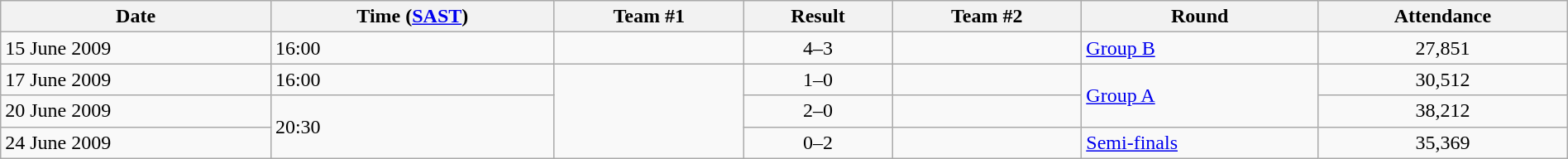<table class="wikitable"  style="text-align:left; width:100%;">
<tr>
<th>Date</th>
<th>Time (<a href='#'>SAST</a>)</th>
<th>Team #1</th>
<th>Result</th>
<th>Team #2</th>
<th>Round</th>
<th>Attendance</th>
</tr>
<tr>
<td>15 June 2009</td>
<td>16:00</td>
<td></td>
<td style="text-align:center;">4–3</td>
<td></td>
<td><a href='#'>Group B</a></td>
<td style="text-align:center;">27,851</td>
</tr>
<tr>
<td>17 June 2009</td>
<td>16:00</td>
<td rowspan="3"></td>
<td style="text-align:center;">1–0</td>
<td></td>
<td rowspan="2"><a href='#'>Group A</a></td>
<td style="text-align:center;">30,512</td>
</tr>
<tr>
<td>20 June 2009</td>
<td rowspan="2">20:30</td>
<td style="text-align:center;">2–0</td>
<td></td>
<td style="text-align:center;">38,212</td>
</tr>
<tr>
<td>24 June 2009</td>
<td style="text-align:center;">0–2</td>
<td></td>
<td><a href='#'>Semi-finals</a></td>
<td style="text-align:center;">35,369</td>
</tr>
</table>
